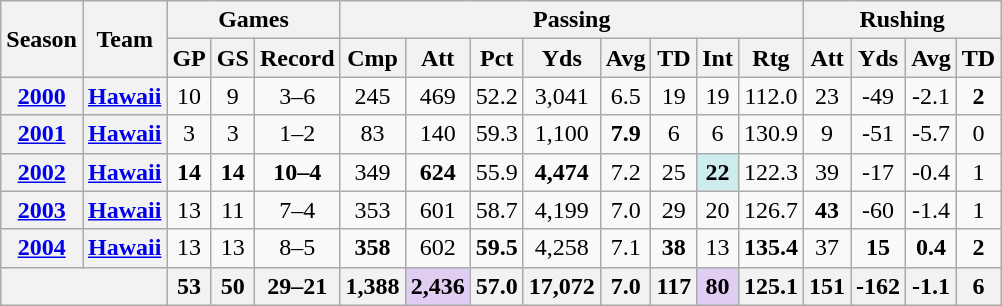<table class="wikitable" style="text-align:center;">
<tr>
<th rowspan="2">Season</th>
<th rowspan="2">Team</th>
<th colspan="3">Games</th>
<th colspan="8">Passing</th>
<th colspan="4">Rushing</th>
</tr>
<tr>
<th>GP</th>
<th>GS</th>
<th>Record</th>
<th>Cmp</th>
<th>Att</th>
<th>Pct</th>
<th>Yds</th>
<th>Avg</th>
<th>TD</th>
<th>Int</th>
<th>Rtg</th>
<th>Att</th>
<th>Yds</th>
<th>Avg</th>
<th>TD</th>
</tr>
<tr>
<th><a href='#'>2000</a></th>
<th><a href='#'>Hawaii</a></th>
<td>10</td>
<td>9</td>
<td>3–6</td>
<td>245</td>
<td>469</td>
<td>52.2</td>
<td>3,041</td>
<td>6.5</td>
<td>19</td>
<td>19</td>
<td>112.0</td>
<td>23</td>
<td>-49</td>
<td>-2.1</td>
<td><strong>2</strong></td>
</tr>
<tr>
<th><a href='#'>2001</a></th>
<th><a href='#'>Hawaii</a></th>
<td>3</td>
<td>3</td>
<td>1–2</td>
<td>83</td>
<td>140</td>
<td>59.3</td>
<td>1,100</td>
<td><strong>7.9</strong></td>
<td>6</td>
<td>6</td>
<td>130.9</td>
<td>9</td>
<td>-51</td>
<td>-5.7</td>
<td>0</td>
</tr>
<tr>
<th><a href='#'>2002</a></th>
<th><a href='#'>Hawaii</a></th>
<td><strong>14</strong></td>
<td><strong>14</strong></td>
<td><strong>10–4</strong></td>
<td>349</td>
<td><strong>624</strong></td>
<td>55.9</td>
<td><strong>4,474</strong></td>
<td>7.2</td>
<td>25</td>
<td style="background:#cfecec;"><strong>22</strong></td>
<td>122.3</td>
<td>39</td>
<td>-17</td>
<td>-0.4</td>
<td>1</td>
</tr>
<tr>
<th><a href='#'>2003</a></th>
<th><a href='#'>Hawaii</a></th>
<td>13</td>
<td>11</td>
<td>7–4</td>
<td>353</td>
<td>601</td>
<td>58.7</td>
<td>4,199</td>
<td>7.0</td>
<td>29</td>
<td>20</td>
<td>126.7</td>
<td><strong>43</strong></td>
<td>-60</td>
<td>-1.4</td>
<td>1</td>
</tr>
<tr>
<th><a href='#'>2004</a></th>
<th><a href='#'>Hawaii</a></th>
<td>13</td>
<td>13</td>
<td>8–5</td>
<td><strong>358</strong></td>
<td>602</td>
<td><strong>59.5</strong></td>
<td>4,258</td>
<td>7.1</td>
<td><strong>38</strong></td>
<td>13</td>
<td><strong>135.4</strong></td>
<td>37</td>
<td><strong>15</strong></td>
<td><strong>0.4</strong></td>
<td><strong>2</strong></td>
</tr>
<tr>
<th colspan="2"></th>
<th>53</th>
<th>50</th>
<th>29–21</th>
<th>1,388</th>
<th style="background:#e0cef2;">2,436</th>
<th>57.0</th>
<th>17,072</th>
<th>7.0</th>
<th>117</th>
<th style="background:#e0cef2;">80</th>
<th>125.1</th>
<th>151</th>
<th>-162</th>
<th>-1.1</th>
<th>6</th>
</tr>
</table>
